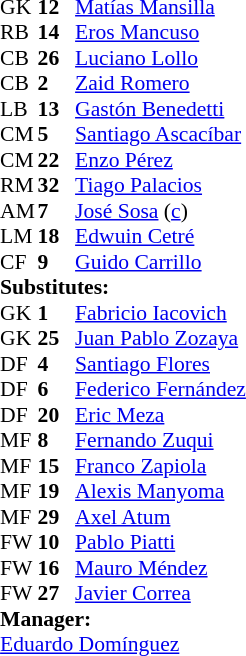<table style="font-size:90%; margin:0.2em auto;" cellspacing="0" cellpadding="0">
<tr>
<th width="25"></th>
<th width="25"></th>
</tr>
<tr>
<td>GK</td>
<td><strong>12</strong></td>
<td> <a href='#'>Matías Mansilla</a></td>
</tr>
<tr>
<td>RB</td>
<td><strong>14</strong></td>
<td> <a href='#'>Eros Mancuso</a></td>
</tr>
<tr>
<td>CB</td>
<td><strong>26</strong></td>
<td> <a href='#'>Luciano Lollo</a></td>
</tr>
<tr>
<td>CB</td>
<td><strong>2</strong></td>
<td> <a href='#'>Zaid Romero</a></td>
</tr>
<tr>
<td>LB</td>
<td><strong>13</strong></td>
<td> <a href='#'>Gastón Benedetti</a></td>
<td></td>
</tr>
<tr>
<td>CM</td>
<td><strong>5</strong></td>
<td> <a href='#'>Santiago Ascacíbar</a></td>
<td></td>
</tr>
<tr>
<td>CM</td>
<td><strong>22</strong></td>
<td> <a href='#'>Enzo Pérez</a></td>
<td></td>
<td></td>
</tr>
<tr>
<td>RM</td>
<td><strong>32</strong></td>
<td> <a href='#'>Tiago Palacios</a></td>
<td></td>
<td></td>
</tr>
<tr>
<td>AM</td>
<td><strong>7</strong></td>
<td> <a href='#'>José Sosa</a> (<a href='#'>c</a>)</td>
<td></td>
<td></td>
</tr>
<tr>
<td>LM</td>
<td><strong>18</strong></td>
<td> <a href='#'>Edwuin Cetré</a></td>
<td></td>
</tr>
<tr>
<td>CF</td>
<td><strong>9</strong></td>
<td> <a href='#'>Guido Carrillo</a></td>
<td></td>
<td></td>
</tr>
<tr>
<td colspan=3><strong>Substitutes:</strong></td>
</tr>
<tr>
<td>GK</td>
<td><strong>1</strong></td>
<td> <a href='#'>Fabricio Iacovich</a></td>
</tr>
<tr>
<td>GK</td>
<td><strong>25</strong></td>
<td> <a href='#'>Juan Pablo Zozaya</a></td>
</tr>
<tr>
<td>DF</td>
<td><strong>4</strong></td>
<td> <a href='#'>Santiago Flores</a></td>
</tr>
<tr>
<td>DF</td>
<td><strong>6</strong></td>
<td> <a href='#'>Federico Fernández</a></td>
</tr>
<tr>
<td>DF</td>
<td><strong>20</strong></td>
<td> <a href='#'>Eric Meza</a></td>
<td></td>
<td></td>
</tr>
<tr>
<td>MF</td>
<td><strong>8</strong></td>
<td> <a href='#'>Fernando Zuqui</a></td>
<td></td>
<td></td>
</tr>
<tr>
<td>MF</td>
<td><strong>15</strong></td>
<td> <a href='#'>Franco Zapiola</a></td>
</tr>
<tr>
<td>MF</td>
<td><strong>19</strong></td>
<td> <a href='#'>Alexis Manyoma</a></td>
</tr>
<tr>
<td>MF</td>
<td><strong>29</strong></td>
<td> <a href='#'>Axel Atum</a></td>
</tr>
<tr>
<td>FW</td>
<td><strong>10</strong></td>
<td> <a href='#'>Pablo Piatti</a></td>
<td></td>
<td></td>
</tr>
<tr>
<td>FW</td>
<td><strong>16</strong></td>
<td> <a href='#'>Mauro Méndez</a></td>
</tr>
<tr>
<td>FW</td>
<td><strong>27</strong></td>
<td> <a href='#'>Javier Correa</a></td>
<td></td>
<td></td>
</tr>
<tr>
<td colspan=3><strong>Manager:</strong></td>
</tr>
<tr>
<td colspan="4"> <a href='#'>Eduardo Domínguez</a></td>
</tr>
</table>
